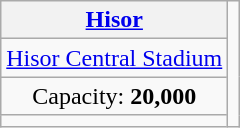<table class="wikitable" style="text-align:center">
<tr>
<th><a href='#'>Hisor</a></th>
<td rowspan=4></td>
</tr>
<tr>
<td><a href='#'>Hisor Central Stadium</a></td>
</tr>
<tr>
<td>Capacity: <strong>20,000</strong></td>
</tr>
<tr>
<td></td>
</tr>
</table>
